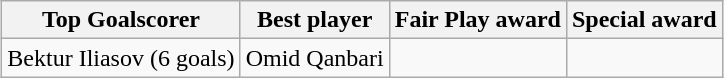<table class="wikitable" style="text-align: center; margin: 0 auto;">
<tr>
<th>Top Goalscorer</th>
<th>Best player</th>
<th>Fair Play award</th>
<th>Special award</th>
</tr>
<tr>
<td> Bektur Iliasov (6 goals)</td>
<td> Omid Qanbari</td>
<td></td>
<td></td>
</tr>
</table>
